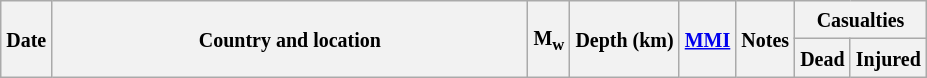<table class="wikitable sortable" style="border:1px black; margin-left:1em;">
<tr>
<th rowspan="2"><small>Date</small></th>
<th rowspan="2" style="width: 310px"><small>Country and location</small></th>
<th rowspan="2"><small>M<sub>w</sub></small></th>
<th rowspan="2"><small>Depth (km)</small></th>
<th rowspan="2"><small><a href='#'>MMI</a></small></th>
<th rowspan="2" class="unsortable"><small>Notes</small></th>
<th colspan="2"><small>Casualties</small></th>
</tr>
<tr>
<th><small>Dead</small></th>
<th><small>Injured</small></th>
</tr>
<tr>
</tr>
</table>
